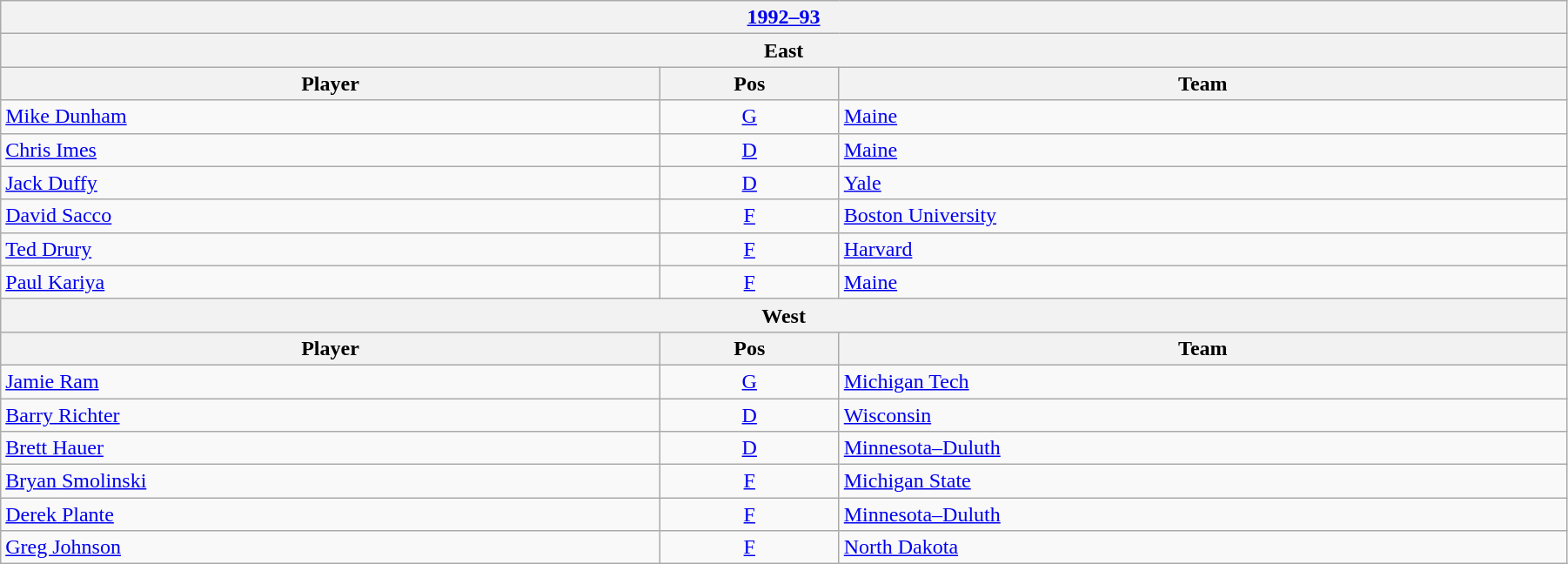<table class="wikitable" width=95%>
<tr>
<th colspan=3><a href='#'>1992–93</a></th>
</tr>
<tr>
<th colspan=3><strong>East</strong></th>
</tr>
<tr>
<th>Player</th>
<th>Pos</th>
<th>Team</th>
</tr>
<tr>
<td><a href='#'>Mike Dunham</a></td>
<td style="text-align:center;"><a href='#'>G</a></td>
<td><a href='#'>Maine</a></td>
</tr>
<tr>
<td><a href='#'>Chris Imes</a></td>
<td style="text-align:center;"><a href='#'>D</a></td>
<td><a href='#'>Maine</a></td>
</tr>
<tr>
<td><a href='#'>Jack Duffy</a></td>
<td style="text-align:center;"><a href='#'>D</a></td>
<td><a href='#'>Yale</a></td>
</tr>
<tr>
<td><a href='#'>David Sacco</a></td>
<td style="text-align:center;"><a href='#'>F</a></td>
<td><a href='#'>Boston University</a></td>
</tr>
<tr>
<td><a href='#'>Ted Drury</a></td>
<td style="text-align:center;"><a href='#'>F</a></td>
<td><a href='#'>Harvard</a></td>
</tr>
<tr>
<td><a href='#'>Paul Kariya</a></td>
<td style="text-align:center;"><a href='#'>F</a></td>
<td><a href='#'>Maine</a></td>
</tr>
<tr>
<th colspan=3><strong>West</strong></th>
</tr>
<tr>
<th>Player</th>
<th>Pos</th>
<th>Team</th>
</tr>
<tr>
<td><a href='#'>Jamie Ram</a></td>
<td style="text-align:center;"><a href='#'>G</a></td>
<td><a href='#'>Michigan Tech</a></td>
</tr>
<tr>
<td><a href='#'>Barry Richter</a></td>
<td style="text-align:center;"><a href='#'>D</a></td>
<td><a href='#'>Wisconsin</a></td>
</tr>
<tr>
<td><a href='#'>Brett Hauer</a></td>
<td style="text-align:center;"><a href='#'>D</a></td>
<td><a href='#'>Minnesota–Duluth</a></td>
</tr>
<tr>
<td><a href='#'>Bryan Smolinski</a></td>
<td style="text-align:center;"><a href='#'>F</a></td>
<td><a href='#'>Michigan State</a></td>
</tr>
<tr>
<td><a href='#'>Derek Plante</a></td>
<td style="text-align:center;"><a href='#'>F</a></td>
<td><a href='#'>Minnesota–Duluth</a></td>
</tr>
<tr>
<td><a href='#'>Greg Johnson</a></td>
<td style="text-align:center;"><a href='#'>F</a></td>
<td><a href='#'>North Dakota</a></td>
</tr>
</table>
